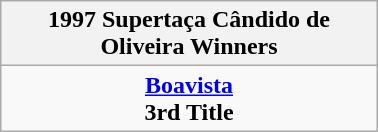<table class="wikitable" style="text-align: center; margin: 0 auto; width: 20%">
<tr>
<th>1997 Supertaça Cândido de Oliveira Winners</th>
</tr>
<tr>
<td><strong><a href='#'>Boavista</a></strong><br><strong>3rd Title</strong></td>
</tr>
</table>
